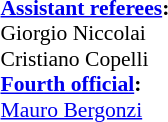<table width=50% style="font-size: 90%">
<tr>
<td><br><strong><a href='#'>Assistant referees</a>:</strong>
<br>Giorgio Niccolai
<br>Cristiano Copelli
<br><strong><a href='#'>Fourth official</a>:</strong>
<br><a href='#'>Mauro Bergonzi</a></td>
</tr>
</table>
